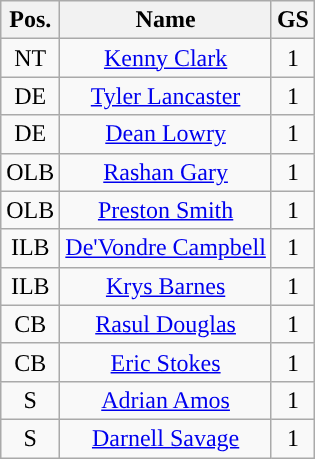<table class="wikitable" style="text-align:center">
<tr>
<th>Pos.</th>
<th>Name</th>
<th>GS</th>
</tr>
<tr>
<td>NT</td>
<td><a href='#'>Kenny Clark</a></td>
<td>1</td>
</tr>
<tr>
<td>DE</td>
<td><a href='#'>Tyler Lancaster</a></td>
<td>1</td>
</tr>
<tr>
<td>DE</td>
<td><a href='#'>Dean Lowry</a></td>
<td>1</td>
</tr>
<tr>
<td>OLB</td>
<td><a href='#'>Rashan Gary</a></td>
<td>1</td>
</tr>
<tr>
<td>OLB</td>
<td><a href='#'>Preston Smith</a></td>
<td>1</td>
</tr>
<tr>
<td>ILB</td>
<td><a href='#'>De'Vondre Campbell</a></td>
<td>1</td>
</tr>
<tr>
<td>ILB</td>
<td><a href='#'>Krys Barnes</a></td>
<td>1</td>
</tr>
<tr>
<td>CB</td>
<td><a href='#'>Rasul Douglas</a></td>
<td>1</td>
</tr>
<tr>
<td>CB</td>
<td><a href='#'>Eric Stokes</a></td>
<td>1</td>
</tr>
<tr>
<td>S</td>
<td><a href='#'>Adrian Amos</a></td>
<td>1</td>
</tr>
<tr>
<td>S</td>
<td><a href='#'>Darnell Savage</a></td>
<td>1</td>
</tr>
</table>
